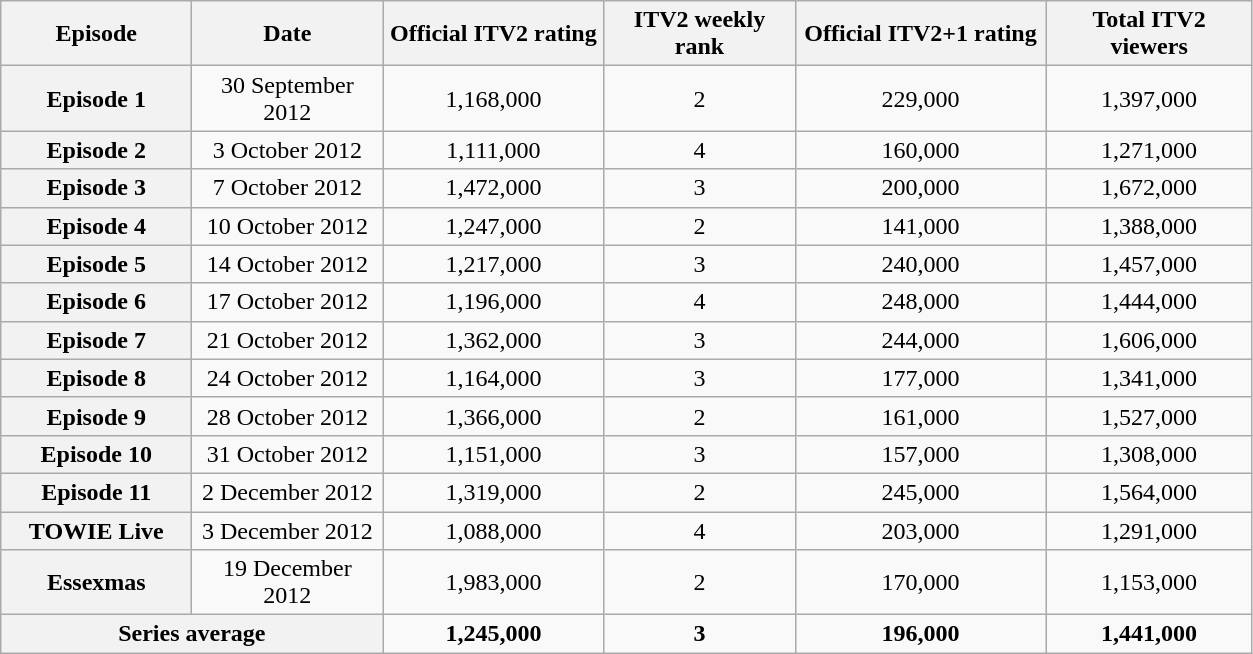<table class="wikitable sortable" style="text-align:center">
<tr>
<th scope="col" style="width:120px;">Episode</th>
<th scope="col" style="width:120px;">Date</th>
<th scope="col" style="width:140px;">Official ITV2 rating</th>
<th scope="col" style="width:120px;">ITV2 weekly rank</th>
<th scope="col" style="width:160px;">Official ITV2+1 rating</th>
<th scope="col" style="width:130px;">Total ITV2 viewers</th>
</tr>
<tr>
<th scope="row">Episode 1</th>
<td>30 September 2012</td>
<td>1,168,000</td>
<td>2</td>
<td>229,000</td>
<td>1,397,000</td>
</tr>
<tr>
<th scope="row">Episode 2</th>
<td>3 October 2012</td>
<td>1,111,000</td>
<td>4</td>
<td>160,000</td>
<td>1,271,000</td>
</tr>
<tr>
<th scope="row">Episode 3</th>
<td>7 October 2012</td>
<td>1,472,000</td>
<td>3</td>
<td>200,000</td>
<td>1,672,000</td>
</tr>
<tr>
<th scope="row">Episode 4</th>
<td>10 October 2012</td>
<td>1,247,000</td>
<td>2</td>
<td>141,000</td>
<td>1,388,000</td>
</tr>
<tr>
<th scope="row">Episode 5</th>
<td>14 October 2012</td>
<td>1,217,000</td>
<td>3</td>
<td>240,000</td>
<td>1,457,000</td>
</tr>
<tr>
<th scope="row">Episode 6</th>
<td>17 October 2012</td>
<td>1,196,000</td>
<td>4</td>
<td>248,000</td>
<td>1,444,000</td>
</tr>
<tr>
<th scope="row">Episode 7</th>
<td>21 October 2012</td>
<td>1,362,000</td>
<td>3</td>
<td>244,000</td>
<td>1,606,000</td>
</tr>
<tr>
<th scope="row">Episode 8</th>
<td>24 October 2012</td>
<td>1,164,000</td>
<td>3</td>
<td>177,000</td>
<td>1,341,000</td>
</tr>
<tr>
<th scope="row">Episode 9</th>
<td>28 October 2012</td>
<td>1,366,000</td>
<td>2</td>
<td>161,000</td>
<td>1,527,000</td>
</tr>
<tr>
<th scope="row">Episode 10</th>
<td>31 October 2012</td>
<td>1,151,000</td>
<td>3</td>
<td>157,000</td>
<td>1,308,000</td>
</tr>
<tr>
<th scope="row">Episode 11</th>
<td>2 December 2012</td>
<td>1,319,000</td>
<td>2</td>
<td>245,000</td>
<td>1,564,000</td>
</tr>
<tr>
<th scope="row">TOWIE Live</th>
<td>3 December 2012</td>
<td>1,088,000</td>
<td>4</td>
<td>203,000</td>
<td>1,291,000</td>
</tr>
<tr>
<th scope="row">Essexmas</th>
<td>19 December 2012</td>
<td>1,983,000</td>
<td>2</td>
<td>170,000</td>
<td>1,153,000</td>
</tr>
<tr>
<th colspan=2 scope="row">Series average</th>
<td><strong>1,245,000</strong></td>
<td><strong>3</strong></td>
<td><strong>196,000</strong></td>
<td><strong>1,441,000</strong></td>
</tr>
</table>
